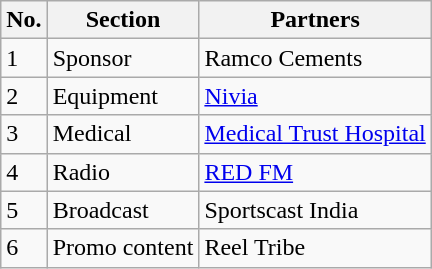<table class="wikitable">
<tr>
<th>No.</th>
<th>Section</th>
<th>Partners</th>
</tr>
<tr>
<td>1</td>
<td>Sponsor</td>
<td>Ramco Cements</td>
</tr>
<tr>
<td>2</td>
<td>Equipment</td>
<td><a href='#'>Nivia</a></td>
</tr>
<tr>
<td>3</td>
<td>Medical</td>
<td><a href='#'>Medical Trust Hospital</a></td>
</tr>
<tr>
<td>4</td>
<td>Radio</td>
<td><a href='#'>RED FM</a></td>
</tr>
<tr>
<td>5</td>
<td>Broadcast</td>
<td>Sportscast India</td>
</tr>
<tr>
<td>6</td>
<td>Promo content</td>
<td>Reel Tribe</td>
</tr>
</table>
